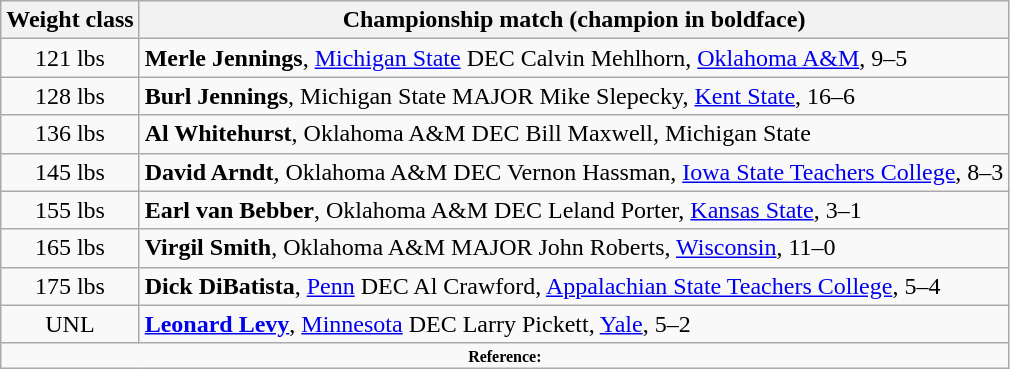<table class="wikitable" style="text-align:center">
<tr>
<th>Weight class</th>
<th>Championship match (champion in boldface)</th>
</tr>
<tr>
<td>121 lbs</td>
<td align=left><strong>Merle Jennings</strong>, <a href='#'>Michigan State</a> DEC Calvin Mehlhorn, <a href='#'>Oklahoma A&M</a>, 9–5</td>
</tr>
<tr>
<td>128 lbs</td>
<td align=left><strong>Burl Jennings</strong>, Michigan State MAJOR Mike Slepecky, <a href='#'>Kent State</a>, 16–6</td>
</tr>
<tr>
<td>136 lbs</td>
<td align=left><strong>Al Whitehurst</strong>, Oklahoma A&M DEC Bill Maxwell, Michigan State</td>
</tr>
<tr>
<td>145 lbs</td>
<td align=left><strong>David Arndt</strong>, Oklahoma A&M DEC Vernon Hassman, <a href='#'>Iowa State Teachers College</a>, 8–3</td>
</tr>
<tr>
<td>155 lbs</td>
<td align=left><strong>Earl van Bebber</strong>, Oklahoma A&M DEC Leland Porter, <a href='#'>Kansas State</a>, 3–1</td>
</tr>
<tr>
<td>165 lbs</td>
<td align=left><strong>Virgil Smith</strong>, Oklahoma A&M MAJOR John Roberts, <a href='#'>Wisconsin</a>, 11–0</td>
</tr>
<tr>
<td>175 lbs</td>
<td align=left><strong>Dick DiBatista</strong>, <a href='#'>Penn</a> DEC Al Crawford, <a href='#'>Appalachian State Teachers College</a>, 5–4</td>
</tr>
<tr>
<td>UNL</td>
<td align="left"><strong><a href='#'>Leonard Levy</a></strong>, <a href='#'>Minnesota</a> DEC Larry Pickett, <a href='#'>Yale</a>, 5–2</td>
</tr>
<tr>
<td colspan="2"  style="font-size:8pt; text-align:center;"><strong>Reference:</strong></td>
</tr>
</table>
